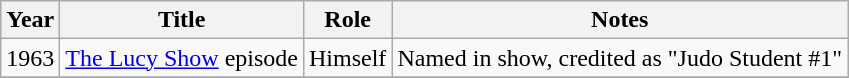<table class="wikitable">
<tr>
<th>Year</th>
<th>Title</th>
<th>Role</th>
<th>Notes</th>
</tr>
<tr>
<td>1963</td>
<td><a href='#'>The Lucy Show</a> episode </td>
<td>Himself</td>
<td>Named in show, credited as "Judo Student #1"</td>
</tr>
<tr>
</tr>
</table>
